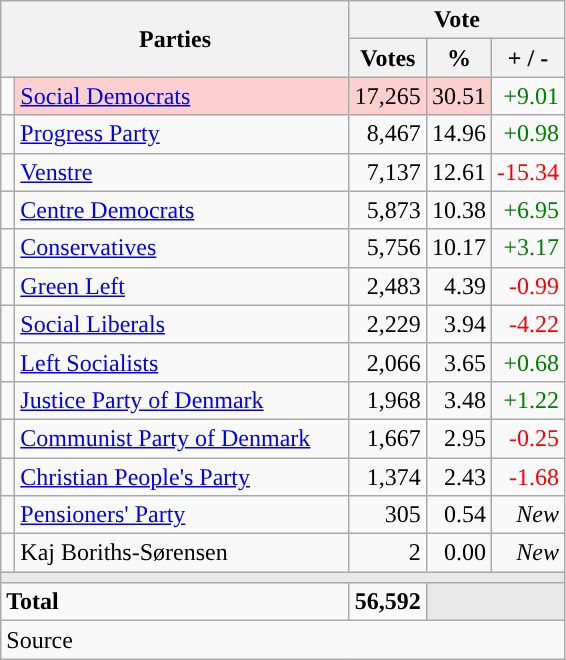<table class="wikitable" style="text-align:right;">
<tr>
<th style="text-align:centre;" rowspan="2" colspan="2" width="225">Parties</th>
<th colspan="3">Vote</th>
</tr>
<tr>
<th width="15">Votes</th>
<th width="15">%</th>
<th width="15">+ / -</th>
</tr>
<tr>
<td width="2" style="color:inherit;background:"></td>
<td bgcolor=#fbd0ce  align="left"><a href='#'>Social Democrats</a></td>
<td bgcolor=#fbd0ce>17,265</td>
<td bgcolor=#fbd0ce>30.51</td>
<td style=color:green;>+9.01</td>
</tr>
<tr>
<td width="2" style="color:inherit;background:"></td>
<td align="left"><a href='#'>Progress Party</a></td>
<td>8,467</td>
<td>14.96</td>
<td style=color:green;>+0.98</td>
</tr>
<tr>
<td width="2" style="color:inherit;background:"></td>
<td align="left"><a href='#'>Venstre</a></td>
<td>7,137</td>
<td>12.61</td>
<td style=color:red;>-15.34</td>
</tr>
<tr>
<td width="2" style="color:inherit;background:"></td>
<td align="left"><a href='#'>Centre Democrats</a></td>
<td>5,873</td>
<td>10.38</td>
<td style=color:green;>+6.95</td>
</tr>
<tr>
<td width="2" style="color:inherit;background:"></td>
<td align="left"><a href='#'>Conservatives</a></td>
<td>5,756</td>
<td>10.17</td>
<td style=color:green;>+3.17</td>
</tr>
<tr>
<td width="2" style="color:inherit;background:"></td>
<td align="left"><a href='#'>Green Left</a></td>
<td>2,483</td>
<td>4.39</td>
<td style=color:red;>-0.99</td>
</tr>
<tr>
<td width="2" style="color:inherit;background:"></td>
<td align="left"><a href='#'>Social Liberals</a></td>
<td>2,229</td>
<td>3.94</td>
<td style=color:red;>-4.22</td>
</tr>
<tr>
<td width="2" style="color:inherit;background:"></td>
<td align="left"><a href='#'>Left Socialists</a></td>
<td>2,066</td>
<td>3.65</td>
<td style=color:green;>+0.68</td>
</tr>
<tr>
<td width="2" style="color:inherit;background:"></td>
<td align="left"><a href='#'>Justice Party of Denmark</a></td>
<td>1,968</td>
<td>3.48</td>
<td style=color:green;>+1.22</td>
</tr>
<tr>
<td width="2" style="color:inherit;background:"></td>
<td align="left"><a href='#'>Communist Party of Denmark</a></td>
<td>1,667</td>
<td>2.95</td>
<td style=color:red;>-0.25</td>
</tr>
<tr>
<td width="2" style="color:inherit;background:"></td>
<td align="left"><a href='#'>Christian People's Party</a></td>
<td>1,374</td>
<td>2.43</td>
<td style=color:red;>-1.68</td>
</tr>
<tr>
<td width="2" style="color:inherit;background:"></td>
<td align="left"><a href='#'>Pensioners' Party</a></td>
<td>305</td>
<td>0.54</td>
<td><em>New</em></td>
</tr>
<tr>
<td width="2" style="color:inherit;background:"></td>
<td align="left">Kaj Boriths-Sørensen</td>
<td>2</td>
<td>0.00</td>
<td><em>New</em></td>
</tr>
<tr>
<td colspan="7" bgcolor="#E9E9E9"></td>
</tr>
<tr>
<td align="left" colspan="2"><strong>Total</strong></td>
<td><strong>56,592</strong></td>
<td bgcolor="#E9E9E9" colspan="2"></td>
</tr>
<tr>
<td align="left" colspan="6">Source</td>
</tr>
</table>
